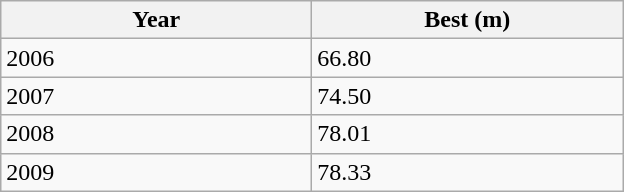<table class="wikitable">
<tr>
<th width=200>Year</th>
<th width=200>Best (m)</th>
</tr>
<tr>
<td>2006</td>
<td>66.80</td>
</tr>
<tr>
<td>2007</td>
<td>74.50</td>
</tr>
<tr>
<td>2008</td>
<td>78.01</td>
</tr>
<tr>
<td>2009</td>
<td>78.33</td>
</tr>
</table>
